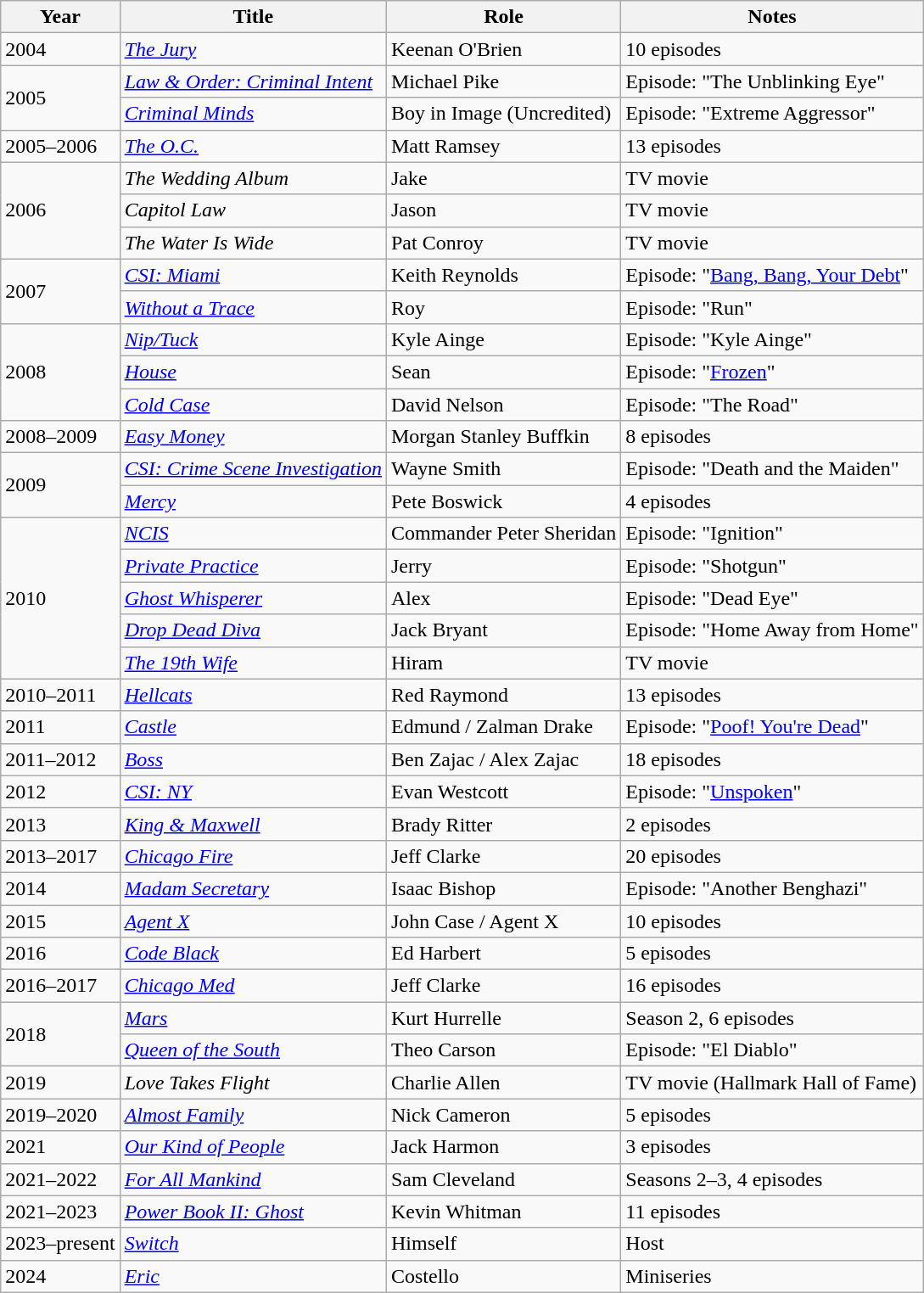<table class="wikitable sortable">
<tr>
<th>Year</th>
<th>Title</th>
<th>Role</th>
<th class="unsortable">Notes</th>
</tr>
<tr>
<td>2004</td>
<td><em><a href='#'>The Jury</a></em></td>
<td>Keenan O'Brien</td>
<td>10 episodes</td>
</tr>
<tr>
<td rowspan="2">2005</td>
<td><em><a href='#'>Law & Order: Criminal Intent</a></em></td>
<td>Michael Pike</td>
<td>Episode: "The Unblinking Eye"</td>
</tr>
<tr>
<td><em><a href='#'>Criminal Minds</a></em></td>
<td>Boy in Image (Uncredited)</td>
<td>Episode: "Extreme Aggressor"</td>
</tr>
<tr>
<td>2005–2006</td>
<td><em><a href='#'>The O.C.</a></em></td>
<td>Matt Ramsey</td>
<td>13 episodes</td>
</tr>
<tr>
<td rowspan="3">2006</td>
<td><em>The Wedding Album</em></td>
<td>Jake</td>
<td>TV movie</td>
</tr>
<tr>
<td><em>Capitol Law</em></td>
<td>Jason</td>
<td>TV movie</td>
</tr>
<tr>
<td><em>The Water Is Wide</em></td>
<td>Pat Conroy</td>
<td>TV movie</td>
</tr>
<tr>
<td rowspan="2">2007</td>
<td><em><a href='#'>CSI: Miami</a></em></td>
<td>Keith Reynolds</td>
<td>Episode: "<a href='#'>Bang, Bang, Your Debt</a>"</td>
</tr>
<tr>
<td><em><a href='#'>Without a Trace</a></em></td>
<td>Roy</td>
<td>Episode: "Run"</td>
</tr>
<tr>
<td rowspan="3">2008</td>
<td><em><a href='#'>Nip/Tuck</a></em></td>
<td>Kyle Ainge</td>
<td>Episode: "Kyle Ainge"</td>
</tr>
<tr>
<td><em><a href='#'>House</a></em></td>
<td>Sean</td>
<td>Episode: "<a href='#'>Frozen</a>"</td>
</tr>
<tr>
<td><em><a href='#'>Cold Case</a></em></td>
<td>David Nelson</td>
<td>Episode: "The Road"</td>
</tr>
<tr>
<td>2008–2009</td>
<td><em><a href='#'>Easy Money</a></em></td>
<td>Morgan Stanley Buffkin</td>
<td>8 episodes</td>
</tr>
<tr>
<td rowspan="2">2009</td>
<td><em><a href='#'>CSI: Crime Scene Investigation</a></em></td>
<td>Wayne Smith</td>
<td>Episode: "Death and the Maiden"</td>
</tr>
<tr>
<td><em><a href='#'>Mercy</a></em></td>
<td>Pete Boswick</td>
<td>4 episodes</td>
</tr>
<tr>
<td rowspan="5">2010</td>
<td><em><a href='#'>NCIS</a></em></td>
<td>Commander Peter Sheridan</td>
<td>Episode: "Ignition"</td>
</tr>
<tr>
<td><em><a href='#'>Private Practice</a></em></td>
<td>Jerry</td>
<td>Episode: "Shotgun"</td>
</tr>
<tr>
<td><em><a href='#'>Ghost Whisperer</a></em></td>
<td>Alex</td>
<td>Episode: "Dead Eye"</td>
</tr>
<tr>
<td><em><a href='#'>Drop Dead Diva</a></em></td>
<td>Jack Bryant</td>
<td>Episode: "Home Away from Home"</td>
</tr>
<tr>
<td><em><a href='#'>The 19th Wife</a></em></td>
<td>Hiram</td>
<td>TV movie</td>
</tr>
<tr>
<td>2010–2011</td>
<td><em><a href='#'>Hellcats</a></em></td>
<td>Red Raymond</td>
<td>13 episodes</td>
</tr>
<tr>
<td>2011</td>
<td><em><a href='#'>Castle</a></em></td>
<td>Edmund / Zalman Drake</td>
<td>Episode: "<a href='#'>Poof! You're Dead</a>"</td>
</tr>
<tr>
<td>2011–2012</td>
<td><em><a href='#'>Boss</a></em></td>
<td>Ben Zajac / Alex Zajac</td>
<td>18 episodes</td>
</tr>
<tr>
<td>2012</td>
<td><em><a href='#'>CSI: NY</a></em></td>
<td>Evan Westcott</td>
<td>Episode: "<a href='#'>Unspoken</a>"</td>
</tr>
<tr>
<td>2013</td>
<td><em><a href='#'>King & Maxwell</a></em></td>
<td>Brady Ritter</td>
<td>2 episodes</td>
</tr>
<tr>
<td>2013–2017</td>
<td><em><a href='#'>Chicago Fire</a></em></td>
<td>Jeff Clarke</td>
<td>20 episodes</td>
</tr>
<tr>
<td>2014</td>
<td><em><a href='#'>Madam Secretary</a></em></td>
<td>Isaac Bishop</td>
<td>Episode: "Another Benghazi"</td>
</tr>
<tr>
<td>2015</td>
<td><em><a href='#'>Agent X</a></em></td>
<td>John Case / Agent X</td>
<td>10 episodes</td>
</tr>
<tr>
<td>2016</td>
<td><em><a href='#'>Code Black</a></em></td>
<td>Ed Harbert</td>
<td>5 episodes</td>
</tr>
<tr>
<td>2016–2017</td>
<td><em><a href='#'>Chicago Med</a></em></td>
<td>Jeff Clarke</td>
<td>16 episodes</td>
</tr>
<tr>
<td rowspan="2">2018</td>
<td><em><a href='#'>Mars</a></em></td>
<td>Kurt Hurrelle</td>
<td>Season 2, 6 episodes</td>
</tr>
<tr>
<td><em><a href='#'>Queen of the South</a></em></td>
<td>Theo Carson</td>
<td>Episode: "El Diablo"</td>
</tr>
<tr>
<td>2019</td>
<td><em>Love Takes Flight</em></td>
<td>Charlie Allen</td>
<td>TV movie (Hallmark Hall of Fame)</td>
</tr>
<tr>
<td>2019–2020</td>
<td><em><a href='#'>Almost Family</a></em></td>
<td>Nick Cameron</td>
<td>5 episodes</td>
</tr>
<tr>
<td>2021</td>
<td><em><a href='#'>Our Kind of People</a></em></td>
<td>Jack Harmon</td>
<td>3 episodes</td>
</tr>
<tr>
<td>2021–2022</td>
<td><em><a href='#'>For All Mankind</a></em></td>
<td>Sam Cleveland</td>
<td>Seasons 2–3, 4 episodes</td>
</tr>
<tr>
<td>2021–2023</td>
<td><em><a href='#'>Power Book II: Ghost</a></em></td>
<td>Kevin Whitman</td>
<td>11 episodes</td>
</tr>
<tr>
<td>2023–present</td>
<td><em><a href='#'>Switch</a></em></td>
<td>Himself</td>
<td>Host</td>
</tr>
<tr>
<td>2024</td>
<td><em><a href='#'>Eric</a></em></td>
<td>Costello</td>
<td>Miniseries</td>
</tr>
</table>
